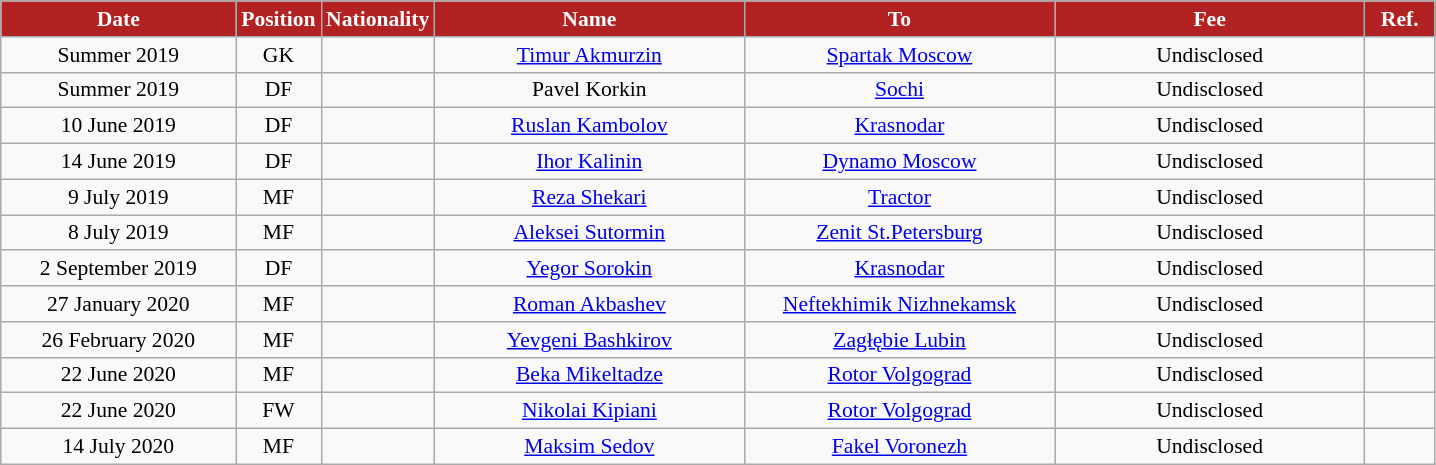<table class="wikitable"  style="text-align:center; font-size:90%; ">
<tr>
<th style="background:#B22222; color:white; width:150px;">Date</th>
<th style="background:#B22222; color:white; width:50px;">Position</th>
<th style="background:#B22222; color:white; width:50px;">Nationality</th>
<th style="background:#B22222; color:white; width:200px;">Name</th>
<th style="background:#B22222; color:white; width:200px;">To</th>
<th style="background:#B22222; color:white; width:200px;">Fee</th>
<th style="background:#B22222; color:white; width:40px;">Ref.</th>
</tr>
<tr>
<td>Summer 2019</td>
<td>GK</td>
<td></td>
<td><a href='#'>Timur Akmurzin</a></td>
<td><a href='#'>Spartak Moscow</a></td>
<td>Undisclosed</td>
<td></td>
</tr>
<tr>
<td>Summer 2019</td>
<td>DF</td>
<td></td>
<td>Pavel Korkin</td>
<td><a href='#'>Sochi</a></td>
<td>Undisclosed</td>
<td></td>
</tr>
<tr>
<td>10 June 2019</td>
<td>DF</td>
<td></td>
<td><a href='#'>Ruslan Kambolov</a></td>
<td><a href='#'>Krasnodar</a></td>
<td>Undisclosed</td>
<td></td>
</tr>
<tr>
<td>14 June 2019</td>
<td>DF</td>
<td></td>
<td><a href='#'>Ihor Kalinin</a></td>
<td><a href='#'>Dynamo Moscow</a></td>
<td>Undisclosed</td>
<td></td>
</tr>
<tr>
<td>9 July 2019</td>
<td>MF</td>
<td></td>
<td><a href='#'>Reza Shekari</a></td>
<td><a href='#'>Tractor</a></td>
<td>Undisclosed</td>
<td></td>
</tr>
<tr>
<td>8 July 2019</td>
<td>MF</td>
<td></td>
<td><a href='#'>Aleksei Sutormin</a></td>
<td><a href='#'>Zenit St.Petersburg</a></td>
<td>Undisclosed</td>
<td></td>
</tr>
<tr>
<td>2 September 2019</td>
<td>DF</td>
<td></td>
<td><a href='#'>Yegor Sorokin</a></td>
<td><a href='#'>Krasnodar</a></td>
<td>Undisclosed</td>
<td></td>
</tr>
<tr>
<td>27 January 2020</td>
<td>MF</td>
<td></td>
<td><a href='#'>Roman Akbashev</a></td>
<td><a href='#'>Neftekhimik Nizhnekamsk</a></td>
<td>Undisclosed</td>
<td></td>
</tr>
<tr>
<td>26 February 2020</td>
<td>MF</td>
<td></td>
<td><a href='#'>Yevgeni Bashkirov</a></td>
<td><a href='#'>Zagłębie Lubin</a></td>
<td>Undisclosed</td>
<td></td>
</tr>
<tr>
<td>22 June 2020</td>
<td>MF</td>
<td></td>
<td><a href='#'>Beka Mikeltadze</a></td>
<td><a href='#'>Rotor Volgograd</a></td>
<td>Undisclosed</td>
<td></td>
</tr>
<tr>
<td>22 June 2020</td>
<td>FW</td>
<td></td>
<td><a href='#'>Nikolai Kipiani</a></td>
<td><a href='#'>Rotor Volgograd</a></td>
<td>Undisclosed</td>
<td></td>
</tr>
<tr>
<td>14 July 2020</td>
<td>MF</td>
<td></td>
<td><a href='#'>Maksim Sedov</a></td>
<td><a href='#'>Fakel Voronezh</a></td>
<td>Undisclosed</td>
<td></td>
</tr>
</table>
